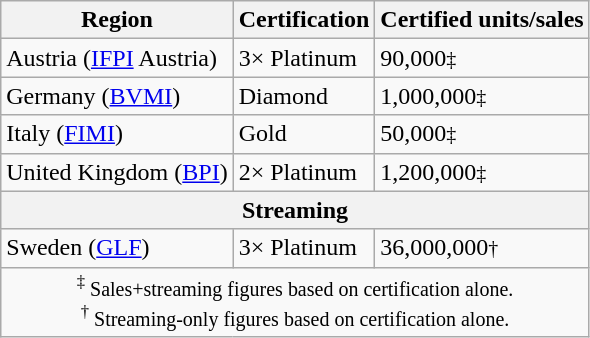<table class="wikitable sortable">
<tr>
<th>Region</th>
<th><strong>Certification</strong></th>
<th><strong>Certified units/sales</strong></th>
</tr>
<tr>
<td>Austria (<a href='#'>IFPI</a> Austria)</td>
<td>3× Platinum</td>
<td>90,000<small>‡</small></td>
</tr>
<tr>
<td>Germany (<a href='#'>BVMI</a>)</td>
<td>Diamond</td>
<td>1,000,000<small>‡</small></td>
</tr>
<tr>
<td>Italy (<a href='#'>FIMI</a>)</td>
<td>Gold</td>
<td>50,000<small>‡</small></td>
</tr>
<tr>
<td>United Kingdom (<a href='#'>BPI</a>)</td>
<td>2× Platinum</td>
<td>1,200,000<small>‡</small></td>
</tr>
<tr>
<th colspan="3">Streaming</th>
</tr>
<tr>
<td>Sweden (<a href='#'>GLF</a>)</td>
<td>3× Platinum</td>
<td>36,000,000<small>†</small></td>
</tr>
<tr>
<td align="center"colspan="3"><small><sup>‡</sup> Sales+streaming figures based on certification alone.</small><br><small><sup>†</sup> Streaming-only figures based on certification alone.</small></td>
</tr>
</table>
